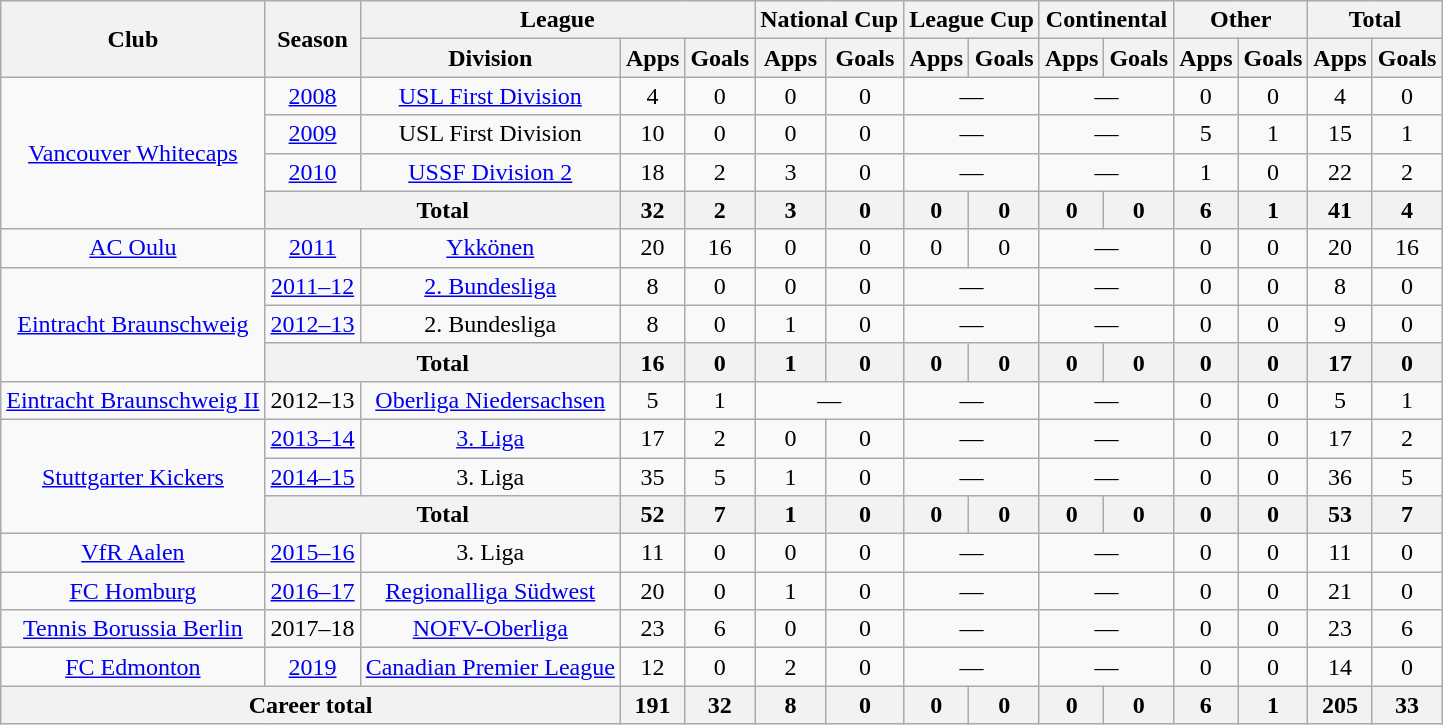<table class="wikitable" style="text-align:center">
<tr>
<th rowspan="2">Club</th>
<th rowspan="2">Season</th>
<th colspan="3">League</th>
<th colspan="2">National Cup</th>
<th colspan="2">League Cup</th>
<th colspan="2">Continental</th>
<th colspan="2">Other</th>
<th colspan="2">Total</th>
</tr>
<tr>
<th>Division</th>
<th>Apps</th>
<th>Goals</th>
<th>Apps</th>
<th>Goals</th>
<th>Apps</th>
<th>Goals</th>
<th>Apps</th>
<th>Goals</th>
<th>Apps</th>
<th>Goals</th>
<th>Apps</th>
<th>Goals</th>
</tr>
<tr>
<td rowspan="4"><a href='#'>Vancouver Whitecaps</a></td>
<td><a href='#'>2008</a></td>
<td><a href='#'>USL First Division</a></td>
<td>4</td>
<td>0</td>
<td>0</td>
<td>0</td>
<td colspan="2">—</td>
<td colspan="2">—</td>
<td>0</td>
<td>0</td>
<td>4</td>
<td>0</td>
</tr>
<tr>
<td><a href='#'>2009</a></td>
<td>USL First Division</td>
<td>10</td>
<td>0</td>
<td>0</td>
<td>0</td>
<td colspan="2">—</td>
<td colspan="2">—</td>
<td>5</td>
<td>1</td>
<td>15</td>
<td>1</td>
</tr>
<tr>
<td><a href='#'>2010</a></td>
<td><a href='#'>USSF Division 2</a></td>
<td>18</td>
<td>2</td>
<td>3</td>
<td>0</td>
<td colspan="2">—</td>
<td colspan="2">—</td>
<td>1</td>
<td>0</td>
<td>22</td>
<td>2</td>
</tr>
<tr>
<th colspan="2">Total</th>
<th>32</th>
<th>2</th>
<th>3</th>
<th>0</th>
<th>0</th>
<th>0</th>
<th>0</th>
<th>0</th>
<th>6</th>
<th>1</th>
<th>41</th>
<th>4</th>
</tr>
<tr>
<td rowspan="1"><a href='#'>AC Oulu</a></td>
<td><a href='#'>2011</a></td>
<td><a href='#'>Ykkönen</a></td>
<td>20</td>
<td>16</td>
<td>0</td>
<td>0</td>
<td>0</td>
<td>0</td>
<td colspan="2">—</td>
<td>0</td>
<td>0</td>
<td>20</td>
<td>16</td>
</tr>
<tr>
<td rowspan="3"><a href='#'>Eintracht Braunschweig</a></td>
<td><a href='#'>2011–12</a></td>
<td><a href='#'>2. Bundesliga</a></td>
<td>8</td>
<td>0</td>
<td>0</td>
<td>0</td>
<td colspan="2">—</td>
<td colspan="2">—</td>
<td>0</td>
<td>0</td>
<td>8</td>
<td>0</td>
</tr>
<tr>
<td><a href='#'>2012–13</a></td>
<td>2. Bundesliga</td>
<td>8</td>
<td>0</td>
<td>1</td>
<td>0</td>
<td colspan="2">—</td>
<td colspan="2">—</td>
<td>0</td>
<td>0</td>
<td>9</td>
<td>0</td>
</tr>
<tr>
<th colspan="2">Total</th>
<th>16</th>
<th>0</th>
<th>1</th>
<th>0</th>
<th>0</th>
<th>0</th>
<th>0</th>
<th>0</th>
<th>0</th>
<th>0</th>
<th>17</th>
<th>0</th>
</tr>
<tr>
<td rowspan="1"><a href='#'>Eintracht Braunschweig II</a></td>
<td>2012–13</td>
<td><a href='#'>Oberliga Niedersachsen</a></td>
<td>5</td>
<td>1</td>
<td colspan="2">—</td>
<td colspan="2">—</td>
<td colspan="2">—</td>
<td>0</td>
<td>0</td>
<td>5</td>
<td>1</td>
</tr>
<tr>
<td rowspan="3"><a href='#'>Stuttgarter Kickers</a></td>
<td><a href='#'>2013–14</a></td>
<td><a href='#'>3. Liga</a></td>
<td>17</td>
<td>2</td>
<td>0</td>
<td>0</td>
<td colspan="2">—</td>
<td colspan="2">—</td>
<td>0</td>
<td>0</td>
<td>17</td>
<td>2</td>
</tr>
<tr>
<td><a href='#'>2014–15</a></td>
<td>3. Liga</td>
<td>35</td>
<td>5</td>
<td>1</td>
<td>0</td>
<td colspan="2">—</td>
<td colspan="2">—</td>
<td>0</td>
<td>0</td>
<td>36</td>
<td>5</td>
</tr>
<tr>
<th colspan="2">Total</th>
<th>52</th>
<th>7</th>
<th>1</th>
<th>0</th>
<th>0</th>
<th>0</th>
<th>0</th>
<th>0</th>
<th>0</th>
<th>0</th>
<th>53</th>
<th>7</th>
</tr>
<tr>
<td rowspan="1"><a href='#'>VfR Aalen</a></td>
<td><a href='#'>2015–16</a></td>
<td>3. Liga</td>
<td>11</td>
<td>0</td>
<td>0</td>
<td>0</td>
<td colspan="2">—</td>
<td colspan="2">—</td>
<td>0</td>
<td>0</td>
<td>11</td>
<td>0</td>
</tr>
<tr>
<td rowspan="1"><a href='#'>FC Homburg</a></td>
<td><a href='#'>2016–17</a></td>
<td><a href='#'>Regionalliga Südwest</a></td>
<td>20</td>
<td>0</td>
<td>1</td>
<td>0</td>
<td colspan="2">—</td>
<td colspan="2">—</td>
<td>0</td>
<td>0</td>
<td>21</td>
<td>0</td>
</tr>
<tr>
<td rowspan="1"><a href='#'>Tennis Borussia Berlin</a></td>
<td>2017–18</td>
<td><a href='#'>NOFV-Oberliga</a></td>
<td>23</td>
<td>6</td>
<td>0</td>
<td>0</td>
<td colspan="2">—</td>
<td colspan="2">—</td>
<td>0</td>
<td>0</td>
<td>23</td>
<td>6</td>
</tr>
<tr>
<td rowspan="1"><a href='#'>FC Edmonton</a></td>
<td><a href='#'>2019</a></td>
<td><a href='#'>Canadian Premier League</a></td>
<td>12</td>
<td>0</td>
<td>2</td>
<td>0</td>
<td colspan="2">—</td>
<td colspan="2">—</td>
<td>0</td>
<td>0</td>
<td>14</td>
<td>0</td>
</tr>
<tr>
<th colspan="3">Career total</th>
<th>191</th>
<th>32</th>
<th>8</th>
<th>0</th>
<th>0</th>
<th>0</th>
<th>0</th>
<th>0</th>
<th>6</th>
<th>1</th>
<th>205</th>
<th>33</th>
</tr>
</table>
